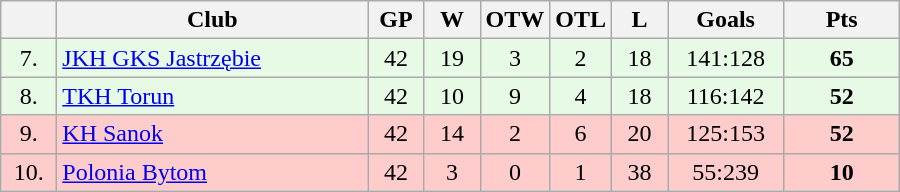<table class="wikitable">
<tr>
<th width="30"></th>
<th width="200">Club</th>
<th width="30">GP</th>
<th width="30">W</th>
<th width="30">OTW</th>
<th width="30">OTL</th>
<th width="30">L</th>
<th width="70">Goals</th>
<th width="70">Pts</th>
</tr>
<tr bgcolor="#e6fae6" align="center">
<td>7.</td>
<td align="left"><a href='#'>JKH GKS Jastrzębie</a></td>
<td>42</td>
<td>19</td>
<td>3</td>
<td>2</td>
<td>18</td>
<td>141:128</td>
<td><strong>65</strong></td>
</tr>
<tr bgcolor="#e6fae6" align="center">
<td>8.</td>
<td align="left"><a href='#'>TKH Torun</a></td>
<td>42</td>
<td>10</td>
<td>9</td>
<td>4</td>
<td>18</td>
<td>116:142</td>
<td><strong>52</strong></td>
</tr>
<tr bgcolor="#FFCCCC" align="center">
<td>9.</td>
<td align="left"><a href='#'>KH Sanok</a></td>
<td>42</td>
<td>14</td>
<td>2</td>
<td>6</td>
<td>20</td>
<td>125:153</td>
<td><strong>52</strong></td>
</tr>
<tr bgcolor="#FFCCCC" align="center">
<td>10.</td>
<td align="left"><a href='#'>Polonia Bytom</a></td>
<td>42</td>
<td>3</td>
<td>0</td>
<td>1</td>
<td>38</td>
<td>55:239</td>
<td><strong>10</strong></td>
</tr>
</table>
